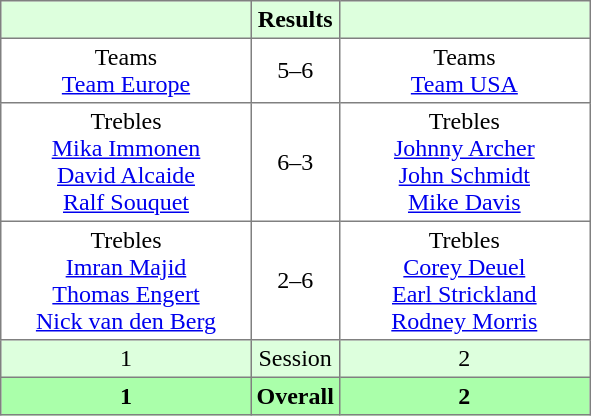<table border="1" cellpadding="3" style="border-collapse: collapse;">
<tr bgcolor="#ddffdd">
<th width="160"></th>
<th>Results</th>
<th width="160"></th>
</tr>
<tr>
<td align="center">Teams<br><a href='#'>Team Europe</a></td>
<td align="center">5–6</td>
<td align="center">Teams<br><a href='#'>Team USA</a></td>
</tr>
<tr>
<td align="center">Trebles<br><a href='#'>Mika Immonen</a><br><a href='#'>David Alcaide</a><br><a href='#'>Ralf Souquet</a></td>
<td align="center">6–3</td>
<td align="center">Trebles<br><a href='#'>Johnny Archer</a><br><a href='#'>John Schmidt</a><br><a href='#'>Mike Davis</a></td>
</tr>
<tr>
<td align="center">Trebles<br><a href='#'>Imran Majid</a><br><a href='#'>Thomas Engert</a><br><a href='#'>Nick van den Berg</a></td>
<td align="center">2–6</td>
<td align="center">Trebles<br><a href='#'>Corey Deuel</a><br><a href='#'>Earl Strickland</a><br><a href='#'>Rodney Morris</a></td>
</tr>
<tr bgcolor="#ddffdd">
<td align="center">1</td>
<td align="center">Session</td>
<td align="center">2</td>
</tr>
<tr bgcolor="#aaffaa">
<th align="center">1</th>
<th align="center">Overall</th>
<th align="center">2</th>
</tr>
</table>
